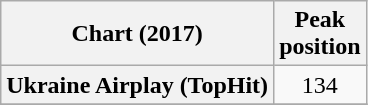<table class="wikitable plainrowheaders">
<tr>
<th scope="col">Chart (2017)</th>
<th scope="col">Peak<br>position</th>
</tr>
<tr>
<th scope="row">Ukraine Airplay (TopHit)</th>
<td style="text-align:center;">134</td>
</tr>
<tr>
</tr>
</table>
